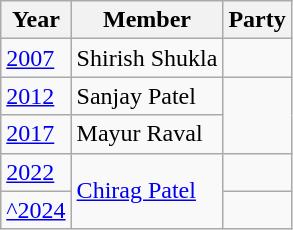<table class="wikitable sortable">
<tr>
<th>Year</th>
<th>Member</th>
<th colspan="2">Party</th>
</tr>
<tr>
<td><a href='#'>2007</a></td>
<td>Shirish Shukla</td>
<td></td>
</tr>
<tr>
<td><a href='#'>2012</a></td>
<td>Sanjay Patel</td>
</tr>
<tr>
<td><a href='#'>2017</a></td>
<td>Mayur Raval</td>
</tr>
<tr>
<td><a href='#'>2022</a></td>
<td rowspan=2><a href='#'>Chirag Patel</a></td>
<td></td>
</tr>
<tr>
<td><a href='#'>^2024</a></td>
<td></td>
</tr>
</table>
